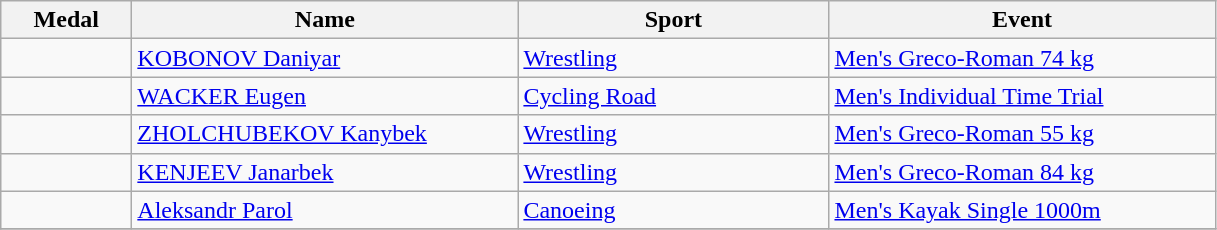<table class="wikitable" style="font-size:100%">
<tr>
<th width="80">Medal</th>
<th width="250">Name</th>
<th width="200">Sport</th>
<th width="250">Event</th>
</tr>
<tr>
<td></td>
<td><a href='#'>KOBONOV Daniyar</a></td>
<td><a href='#'>Wrestling</a></td>
<td><a href='#'>Men's Greco-Roman 74 kg</a></td>
</tr>
<tr>
<td></td>
<td><a href='#'>WACKER Eugen</a></td>
<td><a href='#'>Cycling Road</a></td>
<td><a href='#'>Men's Individual Time Trial</a></td>
</tr>
<tr>
<td></td>
<td><a href='#'>ZHOLCHUBEKOV Kanybek</a></td>
<td><a href='#'>Wrestling</a></td>
<td><a href='#'>Men's Greco-Roman 55 kg</a></td>
</tr>
<tr>
<td></td>
<td><a href='#'>KENJEEV Janarbek</a></td>
<td><a href='#'>Wrestling</a></td>
<td><a href='#'>Men's Greco-Roman 84 kg</a></td>
</tr>
<tr>
<td></td>
<td><a href='#'>Aleksandr Parol</a></td>
<td><a href='#'>Canoeing</a></td>
<td><a href='#'>Men's Kayak Single 1000m</a></td>
</tr>
<tr>
</tr>
</table>
